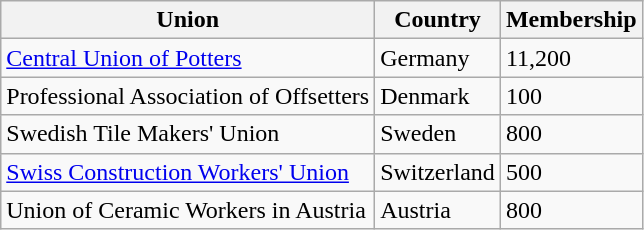<table class="wikitable sortable">
<tr>
<th>Union</th>
<th>Country</th>
<th>Membership</th>
</tr>
<tr>
<td><a href='#'>Central Union of Potters</a></td>
<td>Germany</td>
<td>11,200</td>
</tr>
<tr>
<td>Professional Association of Offsetters</td>
<td>Denmark</td>
<td>100</td>
</tr>
<tr>
<td>Swedish Tile Makers' Union</td>
<td>Sweden</td>
<td>800</td>
</tr>
<tr>
<td><a href='#'>Swiss Construction Workers' Union</a></td>
<td>Switzerland</td>
<td>500</td>
</tr>
<tr>
<td>Union of Ceramic Workers in Austria</td>
<td>Austria</td>
<td>800</td>
</tr>
</table>
